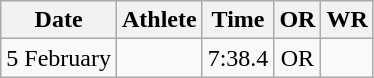<table class="wikitable" style="text-align:center">
<tr>
<th>Date</th>
<th>Athlete</th>
<th>Time</th>
<th>OR</th>
<th>WR</th>
</tr>
<tr>
<td>5 February</td>
<td></td>
<td>7:38.4</td>
<td>OR</td>
<td></td>
</tr>
</table>
